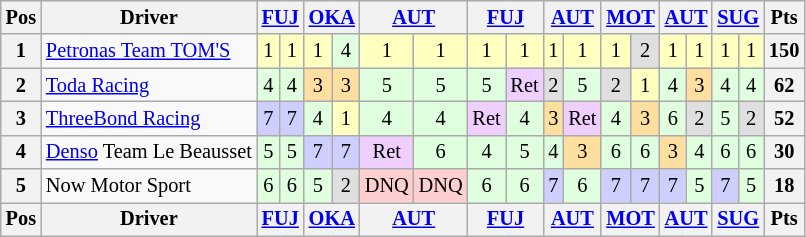<table class="wikitable" style="font-size: 85%; text-align:center">
<tr valign="top">
<th valign="middle">Pos</th>
<th valign="middle">Driver</th>
<th colspan=2><a href='#'>FUJ</a></th>
<th colspan=2><a href='#'>OKA</a></th>
<th colspan=2><a href='#'>AUT</a></th>
<th colspan=2><a href='#'>FUJ</a></th>
<th colspan=2><a href='#'>AUT</a></th>
<th colspan=2><a href='#'>MOT</a></th>
<th colspan=2><a href='#'>AUT</a></th>
<th colspan=2><a href='#'>SUG</a></th>
<th valign="middle">Pts</th>
</tr>
<tr>
<th>1</th>
<td align=left><a href='#'>Petronas Team TOM'S</a></td>
<td style="background:#FFFFBF;">1</td>
<td style="background:#FFFFBF;">1</td>
<td style="background:#FFFFBF;">1</td>
<td style="background:#DFFFDF;">4</td>
<td style="background:#FFFFBF;">1</td>
<td style="background:#FFFFBF;">1</td>
<td style="background:#FFFFBF;">1</td>
<td style="background:#FFFFBF;">1</td>
<td style="background:#FFFFBF;">1</td>
<td style="background:#FFFFBF;">1</td>
<td style="background:#FFFFBF;">1</td>
<td style="background:#DFDFDF;">2</td>
<td style="background:#FFFFBF;">1</td>
<td style="background:#FFFFBF;">1</td>
<td style="background:#FFFFBF;">1</td>
<td style="background:#FFFFBF;">1</td>
<th>150</th>
</tr>
<tr>
<th>2</th>
<td align=left><a href='#'>Toda Racing</a></td>
<td style="background:#DFFFDF;">4</td>
<td style="background:#DFFFDF;">4</td>
<td style="background:#FFDF9F;">3</td>
<td style="background:#FFDF9F;">3</td>
<td style="background:#DFFFDF;">5</td>
<td style="background:#DFFFDF;">5</td>
<td style="background:#DFFFDF;">5</td>
<td style="background:#EFCFFF;">Ret</td>
<td style="background:#DFDFDF;">2</td>
<td style="background:#DFFFDF;">5</td>
<td style="background:#DFDFDF;">2</td>
<td style="background:#FFFFBF;">1</td>
<td style="background:#DFFFDF;">4</td>
<td style="background:#FFDF9F;">3</td>
<td style="background:#DFFFDF;">4</td>
<td style="background:#DFFFDF;">4</td>
<th>62</th>
</tr>
<tr>
<th>3</th>
<td align=left><a href='#'>ThreeBond Racing</a></td>
<td style="background:#CFCFFF;">7</td>
<td style="background:#CFCFFF;">7</td>
<td style="background:#DFFFDF;">4</td>
<td style="background:#FFFFBF;">1</td>
<td style="background:#DFFFDF;">4</td>
<td style="background:#DFFFDF;">4</td>
<td style="background:#EFCFFF;">Ret</td>
<td style="background:#DFFFDF;">4</td>
<td style="background:#FFDF9F;">3</td>
<td style="background:#EFCFFF;">Ret</td>
<td style="background:#DFFFDF;">4</td>
<td style="background:#FFDF9F;">3</td>
<td style="background:#DFFFDF;">6</td>
<td style="background:#DFDFDF;">2</td>
<td style="background:#DFFFDF;">5</td>
<td style="background:#DFDFDF;">2</td>
<th>52</th>
</tr>
<tr>
<th>4</th>
<td align=left><a href='#'>Denso</a> Team Le Beausset</td>
<td style="background:#DFFFDF;">5</td>
<td style="background:#DFFFDF;">5</td>
<td style="background:#CFCFFF;">7</td>
<td style="background:#CFCFFF;">7</td>
<td style="background:#EFCFFF;">Ret</td>
<td style="background:#DFFFDF;">6</td>
<td style="background:#DFFFDF;">4</td>
<td style="background:#DFFFDF;">5</td>
<td style="background:#DFFFDF;">4</td>
<td style="background:#FFDF9F;">3</td>
<td style="background:#DFFFDF;">6</td>
<td style="background:#DFFFDF;">6</td>
<td style="background:#FFDF9F;">3</td>
<td style="background:#DFFFDF;">4</td>
<td style="background:#DFFFDF;">6</td>
<td style="background:#DFFFDF;">6</td>
<th>30</th>
</tr>
<tr>
<th>5</th>
<td align=left>Now Motor Sport</td>
<td style="background:#DFFFDF;">6</td>
<td style="background:#DFFFDF;">6</td>
<td style="background:#DFFFDF;">5</td>
<td style="background:#DFDFDF;">2</td>
<td style="background:#FFCFCF;">DNQ</td>
<td style="background:#FFCFCF;">DNQ</td>
<td style="background:#DFFFDF;">6</td>
<td style="background:#DFFFDF;">6</td>
<td style="background:#CFCFFF;">7</td>
<td style="background:#DFFFDF;">6</td>
<td style="background:#CFCFFF;">7</td>
<td style="background:#CFCFFF;">7</td>
<td style="background:#CFCFFF;">7</td>
<td style="background:#DFFFDF;">5</td>
<td style="background:#CFCFFF;">7</td>
<td style="background:#DFFFDF;">5</td>
<th>18</th>
</tr>
<tr valign="top">
<th valign="middle">Pos</th>
<th valign="middle">Driver</th>
<th colspan=2><a href='#'>FUJ</a></th>
<th colspan=2><a href='#'>OKA</a></th>
<th colspan=2><a href='#'>AUT</a></th>
<th colspan=2><a href='#'>FUJ</a></th>
<th colspan=2><a href='#'>AUT</a></th>
<th colspan=2><a href='#'>MOT</a></th>
<th colspan=2><a href='#'>AUT</a></th>
<th colspan=2><a href='#'>SUG</a></th>
<th valign="middle">Pts</th>
</tr>
</table>
